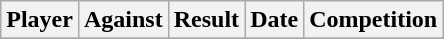<table class="wikitable sortable">
<tr>
<th>Player</th>
<th>Against</th>
<th>Result</th>
<th>Date</th>
<th>Competition</th>
</tr>
<tr>
</tr>
</table>
